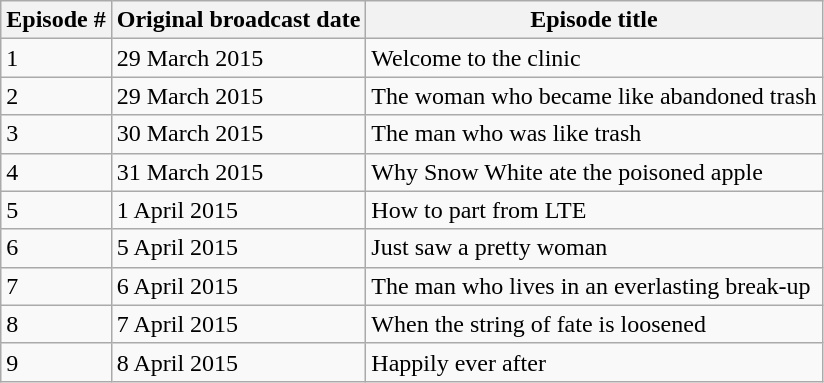<table class="wikitable">
<tr>
<th>Episode #</th>
<th>Original broadcast date</th>
<th>Episode title</th>
</tr>
<tr>
<td>1</td>
<td>29 March 2015</td>
<td>Welcome to the clinic</td>
</tr>
<tr>
<td>2</td>
<td>29 March 2015</td>
<td>The woman who became like abandoned trash</td>
</tr>
<tr>
<td>3</td>
<td>30 March 2015</td>
<td>The man who was like trash</td>
</tr>
<tr>
<td>4</td>
<td>31 March 2015</td>
<td>Why Snow White ate the poisoned apple</td>
</tr>
<tr>
<td>5</td>
<td>1 April 2015</td>
<td>How to part from LTE</td>
</tr>
<tr>
<td>6</td>
<td>5 April 2015</td>
<td>Just saw a pretty woman</td>
</tr>
<tr>
<td>7</td>
<td>6 April 2015</td>
<td>The man who lives in an everlasting break-up</td>
</tr>
<tr>
<td>8</td>
<td>7 April 2015</td>
<td>When the string of fate is loosened</td>
</tr>
<tr>
<td>9</td>
<td>8 April 2015</td>
<td>Happily ever after</td>
</tr>
</table>
